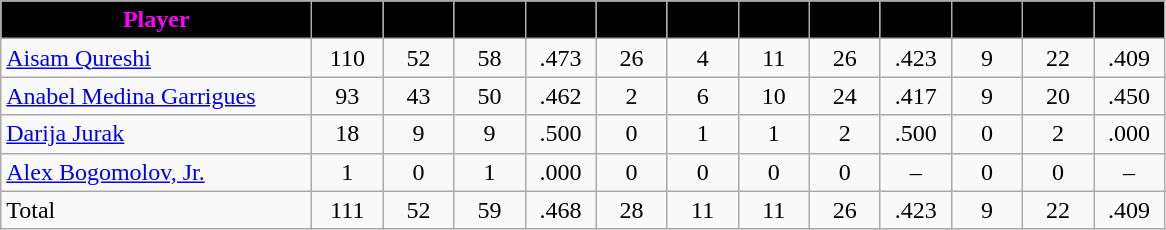<table class="wikitable" style="text-align:center">
<tr>
<th style="background:black; color:magenta" width="200px">Player</th>
<th style="background:black; color:magenta" width="40px"></th>
<th style="background:black; color:magenta" width="40px"></th>
<th style="background:black; color:magenta" width="40px"></th>
<th style="background:black; color:magenta" width="40px"></th>
<th style="background:black; color:magenta" width="40px"></th>
<th style="background:black; color:magenta" width="40px"></th>
<th style="background:black; color:magenta" width="40px"></th>
<th style="background:black; color:magenta" width="40px"></th>
<th style="background:black; color:magenta" width="40px"></th>
<th style="background:black; color:magenta" width="40px"></th>
<th style="background:black; color:magenta" width="40px"></th>
<th style="background:black; color:magenta" width="40px"></th>
</tr>
<tr>
<td style="text-align:left"><a href='#'>Aisam Qureshi</a></td>
<td>110</td>
<td>52</td>
<td>58</td>
<td>.473</td>
<td>26</td>
<td>4</td>
<td>11</td>
<td>26</td>
<td>.423</td>
<td>9</td>
<td>22</td>
<td>.409</td>
</tr>
<tr>
<td style="text-align:left"><a href='#'>Anabel Medina Garrigues</a></td>
<td>93</td>
<td>43</td>
<td>50</td>
<td>.462</td>
<td>2</td>
<td>6</td>
<td>10</td>
<td>24</td>
<td>.417</td>
<td>9</td>
<td>20</td>
<td>.450</td>
</tr>
<tr>
<td style="text-align:left"><a href='#'>Darija Jurak</a></td>
<td>18</td>
<td>9</td>
<td>9</td>
<td>.500</td>
<td>0</td>
<td>1</td>
<td>1</td>
<td>2</td>
<td>.500</td>
<td>0</td>
<td>2</td>
<td>.000</td>
</tr>
<tr>
<td style="text-align:left"><a href='#'>Alex Bogomolov, Jr.</a></td>
<td>1</td>
<td>0</td>
<td>1</td>
<td>.000</td>
<td>0</td>
<td>0</td>
<td>0</td>
<td>0</td>
<td>–</td>
<td>0</td>
<td>0</td>
<td>–</td>
</tr>
<tr>
<td style="text-align:left">Total</td>
<td>111</td>
<td>52</td>
<td>59</td>
<td>.468</td>
<td>28</td>
<td>11</td>
<td>11</td>
<td>26</td>
<td>.423</td>
<td>9</td>
<td>22</td>
<td>.409</td>
</tr>
</table>
